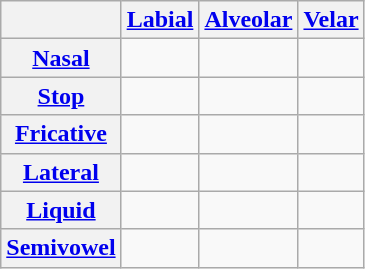<table class="wikitable" style="text-align:center;">
<tr>
<th></th>
<th><a href='#'>Labial</a></th>
<th><a href='#'>Alveolar</a></th>
<th><a href='#'>Velar</a></th>
</tr>
<tr>
<th><a href='#'>Nasal</a></th>
<td></td>
<td></td>
<td></td>
</tr>
<tr>
<th><a href='#'>Stop</a></th>
<td></td>
<td></td>
<td></td>
</tr>
<tr>
<th><a href='#'>Fricative</a></th>
<td></td>
<td></td>
<td></td>
</tr>
<tr>
<th><a href='#'>Lateral</a></th>
<td></td>
<td></td>
<td></td>
</tr>
<tr>
<th><a href='#'>Liquid</a></th>
<td></td>
<td></td>
<td></td>
</tr>
<tr>
<th><a href='#'>Semivowel</a></th>
<td></td>
<td></td>
<td></td>
</tr>
</table>
